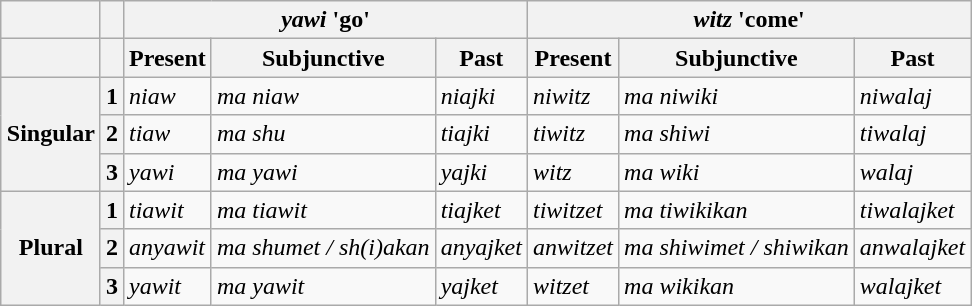<table class="wikitable" style="margin: 1em auto 1em auto">
<tr>
<th></th>
<th></th>
<th colspan=3 align="center"><em>yawi</em> 'go'</th>
<th colspan=3 align="center"><em>witz</em> 'come'</th>
</tr>
<tr>
<th align="center"></th>
<th align="center"></th>
<th align="center">Present</th>
<th align="center">Subjunctive</th>
<th align="center">Past</th>
<th align="center">Present</th>
<th align="center">Subjunctive</th>
<th align="center">Past</th>
</tr>
<tr>
<th rowspan=3>Singular</th>
<th>1</th>
<td><em>niaw</em></td>
<td><em>ma niaw</em></td>
<td><em>niajki</em></td>
<td><em>niwitz</em></td>
<td><em>ma niwiki</em></td>
<td><em>niwalaj</em></td>
</tr>
<tr>
<th>2</th>
<td><em>tiaw</em></td>
<td><em>ma shu</em></td>
<td><em>tiajki</em></td>
<td><em>tiwitz</em></td>
<td><em>ma shiwi</em></td>
<td><em>tiwalaj</em></td>
</tr>
<tr>
<th>3</th>
<td><em>yawi</em></td>
<td><em>ma yawi</em></td>
<td><em>yajki</em></td>
<td><em>witz</em></td>
<td><em>ma wiki</em></td>
<td><em>walaj</em></td>
</tr>
<tr>
<th rowspan=3>Plural</th>
<th>1</th>
<td><em>tiawit</em></td>
<td><em>ma tiawit</em></td>
<td><em>tiajket</em></td>
<td><em>tiwitzet</em></td>
<td><em>ma tiwikikan</em></td>
<td><em>tiwalajket</em></td>
</tr>
<tr>
<th>2</th>
<td><em>anyawit</em></td>
<td><em>ma shumet / sh(i)akan</em></td>
<td><em>anyajket</em></td>
<td><em>anwitzet</em></td>
<td><em>ma shiwimet / shiwikan</em></td>
<td><em>anwalajket</em></td>
</tr>
<tr>
<th>3</th>
<td><em>yawit</em></td>
<td><em>ma yawit</em></td>
<td><em>yajket</em></td>
<td><em>witzet</em></td>
<td><em>ma wikikan</em></td>
<td><em>walajket</em></td>
</tr>
</table>
